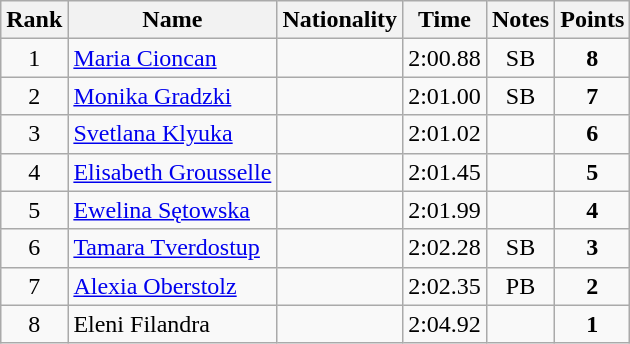<table class="wikitable sortable" style="text-align:center">
<tr>
<th>Rank</th>
<th>Name</th>
<th>Nationality</th>
<th>Time</th>
<th>Notes</th>
<th>Points</th>
</tr>
<tr>
<td>1</td>
<td align=left><a href='#'>Maria Cioncan</a></td>
<td align=left></td>
<td>2:00.88</td>
<td>SB</td>
<td><strong>8</strong></td>
</tr>
<tr>
<td>2</td>
<td align=left><a href='#'>Monika Gradzki</a></td>
<td align=left></td>
<td>2:01.00</td>
<td>SB</td>
<td><strong>7</strong></td>
</tr>
<tr>
<td>3</td>
<td align=left><a href='#'>Svetlana Klyuka</a></td>
<td align=left></td>
<td>2:01.02</td>
<td></td>
<td><strong>6</strong></td>
</tr>
<tr>
<td>4</td>
<td align=left><a href='#'>Elisabeth Grousselle</a></td>
<td align=left></td>
<td>2:01.45</td>
<td></td>
<td><strong>5</strong></td>
</tr>
<tr>
<td>5</td>
<td align=left><a href='#'>Ewelina Sętowska</a></td>
<td align=left></td>
<td>2:01.99</td>
<td></td>
<td><strong>4</strong></td>
</tr>
<tr>
<td>6</td>
<td align=left><a href='#'>Tamara Tverdostup</a></td>
<td align=left></td>
<td>2:02.28</td>
<td>SB</td>
<td><strong>3</strong></td>
</tr>
<tr>
<td>7</td>
<td align=left><a href='#'>Alexia Oberstolz</a></td>
<td align=left></td>
<td>2:02.35</td>
<td>PB</td>
<td><strong>2</strong></td>
</tr>
<tr>
<td>8</td>
<td align=left>Eleni Filandra</td>
<td align=left></td>
<td>2:04.92</td>
<td></td>
<td><strong>1</strong></td>
</tr>
</table>
